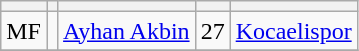<table class="wikitable sortable" style="text-align: center">
<tr>
<th></th>
<th></th>
<th></th>
<th></th>
<th></th>
</tr>
<tr>
<td>MF</td>
<td></td>
<td><a href='#'>Ayhan Akbin</a></td>
<td>27</td>
<td><a href='#'>Kocaelispor</a></td>
</tr>
<tr>
</tr>
</table>
